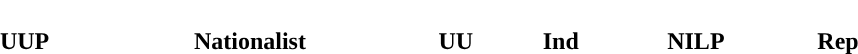<table style="width:50%; text-align:center;">
<tr style="color:white;">
<td style="background:"><strong>36</strong></td>
<td style="background:"><strong>6</strong></td>
<td style="background:"><strong>3</strong></td>
<td style="background:"><strong>3</strong></td>
<td style="background:"><strong>2</strong></td>
<td style="background:"><strong>2</strong></td>
</tr>
<tr>
<td><span><strong>UUP</strong></span></td>
<td><span><strong>Nationalist</strong></span></td>
<td><span><strong>UU</strong></span></td>
<td><span><strong>Ind</strong></span></td>
<td><span><strong>NILP</strong></span></td>
<td><span><strong>Rep</strong></span></td>
</tr>
</table>
